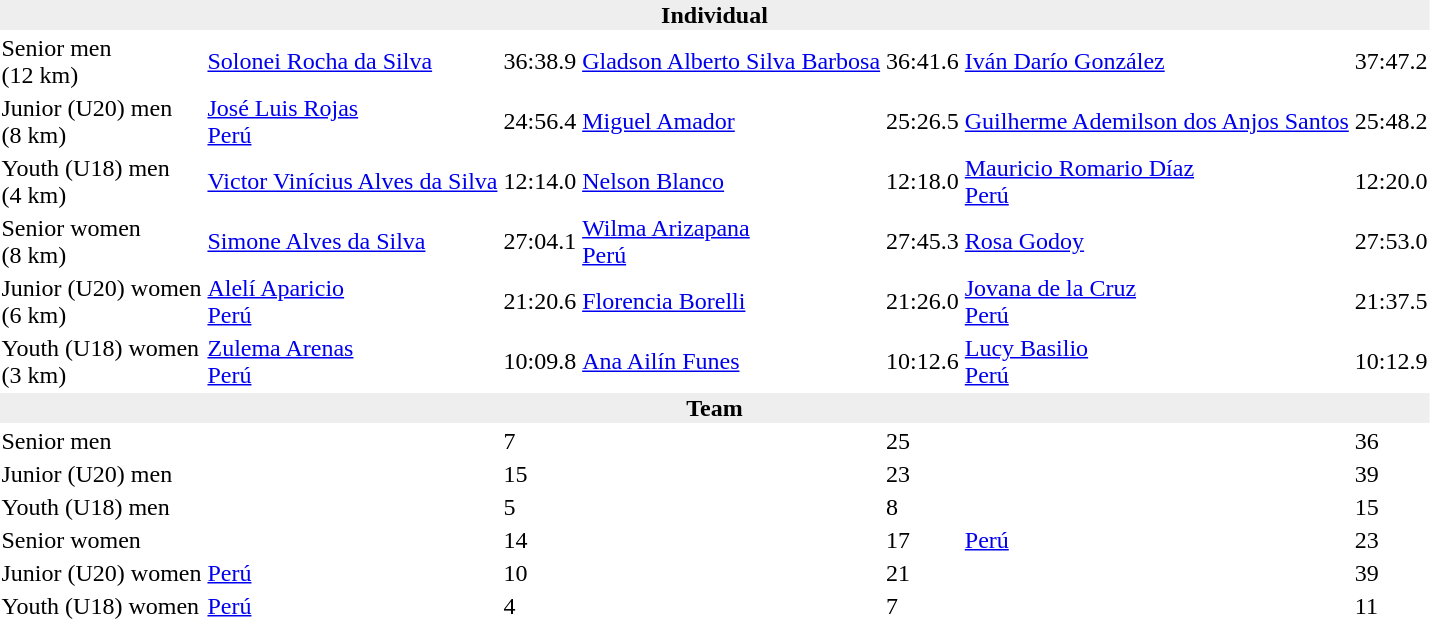<table>
<tr>
<td colspan=7 bgcolor=#eeeeee style=text-align:center;><strong>Individual</strong></td>
</tr>
<tr>
<td>Senior men<br>(12 km)</td>
<td><a href='#'>Solonei Rocha da Silva</a><br></td>
<td>36:38.9</td>
<td><a href='#'>Gladson Alberto Silva Barbosa</a><br></td>
<td>36:41.6</td>
<td><a href='#'>Iván Darío González</a><br></td>
<td>37:47.2</td>
</tr>
<tr>
<td>Junior (U20) men<br>(8 km)</td>
<td><a href='#'>José Luis Rojas</a><br> <a href='#'>Perú</a></td>
<td>24:56.4</td>
<td><a href='#'>Miguel Amador</a><br></td>
<td>25:26.5</td>
<td><a href='#'>Guilherme Ademilson dos Anjos Santos</a><br></td>
<td>25:48.2</td>
</tr>
<tr>
<td>Youth (U18) men<br>(4 km)</td>
<td><a href='#'>Victor Vinícius Alves da Silva</a><br></td>
<td>12:14.0</td>
<td><a href='#'>Nelson Blanco</a><br></td>
<td>12:18.0</td>
<td><a href='#'>Mauricio Romario Díaz</a><br> <a href='#'>Perú</a></td>
<td>12:20.0</td>
</tr>
<tr>
<td>Senior women<br>(8 km)</td>
<td><a href='#'>Simone Alves da Silva</a><br></td>
<td>27:04.1</td>
<td><a href='#'>Wilma Arizapana</a><br> <a href='#'>Perú</a></td>
<td>27:45.3</td>
<td><a href='#'>Rosa Godoy</a><br></td>
<td>27:53.0</td>
</tr>
<tr>
<td>Junior (U20) women<br>(6 km)</td>
<td><a href='#'>Alelí Aparicio</a><br> <a href='#'>Perú</a></td>
<td>21:20.6</td>
<td><a href='#'>Florencia Borelli</a><br></td>
<td>21:26.0</td>
<td><a href='#'>Jovana de la Cruz</a><br> <a href='#'>Perú</a></td>
<td>21:37.5</td>
</tr>
<tr>
<td>Youth (U18) women<br>(3 km)</td>
<td><a href='#'>Zulema Arenas</a><br> <a href='#'>Perú</a></td>
<td>10:09.8</td>
<td><a href='#'>Ana Ailín Funes</a><br></td>
<td>10:12.6</td>
<td><a href='#'>Lucy Basilio</a><br> <a href='#'>Perú</a></td>
<td>10:12.9</td>
</tr>
<tr>
<td colspan=7 bgcolor=#eeeeee style=text-align:center;><strong>Team</strong></td>
</tr>
<tr>
<td>Senior men</td>
<td></td>
<td>7</td>
<td></td>
<td>25</td>
<td></td>
<td>36</td>
</tr>
<tr>
<td>Junior (U20) men</td>
<td></td>
<td>15</td>
<td></td>
<td>23</td>
<td></td>
<td>39</td>
</tr>
<tr>
<td>Youth (U18) men</td>
<td></td>
<td>5</td>
<td></td>
<td>8</td>
<td></td>
<td>15</td>
</tr>
<tr>
<td>Senior women</td>
<td></td>
<td>14</td>
<td></td>
<td>17</td>
<td> <a href='#'>Perú</a></td>
<td>23</td>
</tr>
<tr>
<td>Junior (U20) women</td>
<td> <a href='#'>Perú</a></td>
<td>10</td>
<td></td>
<td>21</td>
<td></td>
<td>39</td>
</tr>
<tr>
<td>Youth (U18) women</td>
<td> <a href='#'>Perú</a></td>
<td>4</td>
<td></td>
<td>7</td>
<td></td>
<td>11</td>
</tr>
</table>
